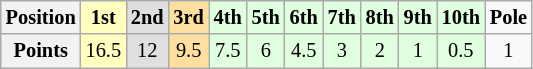<table class="wikitable" style="font-size:85%; text-align:center">
<tr>
<th>Position</th>
<td style="background:#FFFFBF;"><strong>1st</strong></td>
<td style="background:#DFDFDF;"><strong>2nd</strong></td>
<td style="background:#FFDF9F;"><strong>3rd</strong></td>
<td style="background:#DFFFDF;"><strong>4th</strong></td>
<td style="background:#DFFFDF;"><strong>5th</strong></td>
<td style="background:#DFFFDF;"><strong>6th</strong></td>
<td style="background:#DFFFDF;"><strong>7th</strong></td>
<td style="background:#DFFFDF;"><strong>8th</strong></td>
<td style="background:#DFFFDF;"><strong>9th</strong></td>
<td style="background:#DFFFDF;"><strong>10th</strong></td>
<td><strong>Pole</strong></td>
</tr>
<tr>
<th>Points</th>
<td style="background:#FFFFBF;">16.5</td>
<td style="background:#DFDFDF;">12</td>
<td style="background:#FFDF9F;">9.5</td>
<td style="background:#DFFFDF;">7.5</td>
<td style="background:#DFFFDF;">6</td>
<td style="background:#DFFFDF;">4.5</td>
<td style="background:#DFFFDF;">3</td>
<td style="background:#DFFFDF;">2</td>
<td style="background:#DFFFDF;">1</td>
<td style="background:#DFFFDF;">0.5</td>
<td>1</td>
</tr>
</table>
